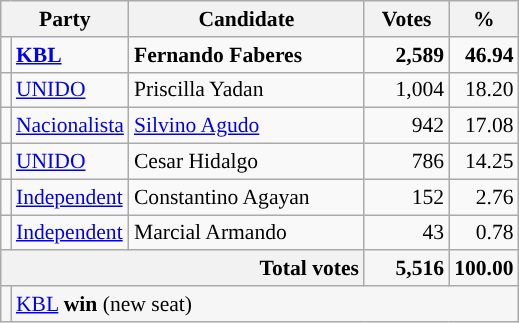<table class="wikitable" style="font-size:90%; text-align:right;">
<tr>
<th colspan="2" style="width:75px;">Party</th>
<th style="width:150px;">Candidate</th>
<th style="width:50px;">Votes</th>
<th style="width:10px;">%</th>
</tr>
<tr>
<td style="background:"></td>
<td style="text-align:left;"><strong><a href='#'>KBL</a></strong></td>
<td style="text-align:left;"><strong>Fernando Faberes</strong></td>
<td><strong>2,589</strong></td>
<td><strong>46.94</strong></td>
</tr>
<tr>
<td style="background:"></td>
<td style="text-align:left;"><a href='#'>UNIDO</a></td>
<td style="text-align:left;">Priscilla Yadan</td>
<td>1,004</td>
<td>18.20</td>
</tr>
<tr>
<td style="background:"></td>
<td style="text-align:left;"><a href='#'>Nacionalista</a></td>
<td style="text-align:left;"><a href='#'>Silvino Agudo</a></td>
<td>942</td>
<td>17.08</td>
</tr>
<tr>
<td style="background:"></td>
<td style="text-align:left;"><a href='#'>UNIDO</a></td>
<td style="text-align:left;">Cesar Hidalgo</td>
<td>786</td>
<td>14.25</td>
</tr>
<tr>
<td style="background:"></td>
<td style="text-align:left;"><a href='#'>Independent</a></td>
<td style="text-align:left;">Constantino Agayan</td>
<td>152</td>
<td>2.76</td>
</tr>
<tr>
<td style="background:"></td>
<td style="text-align:left;"><a href='#'>Independent</a></td>
<td style="text-align:left;">Marcial Armando</td>
<td>43</td>
<td>0.78</td>
</tr>
<tr style="background-color:#F6F6F6">
<th colspan="3" style="text-align:right;">Total votes</th>
<td><strong>5,516</strong></td>
<td><strong>100.00</strong></td>
</tr>
<tr style="background-color:#F6F6F6">
<td style="background:"></td>
<td colspan="4" style="text-align:left;"><a href='#'>KBL</a> <strong>win</strong> (new seat)</td>
</tr>
</table>
